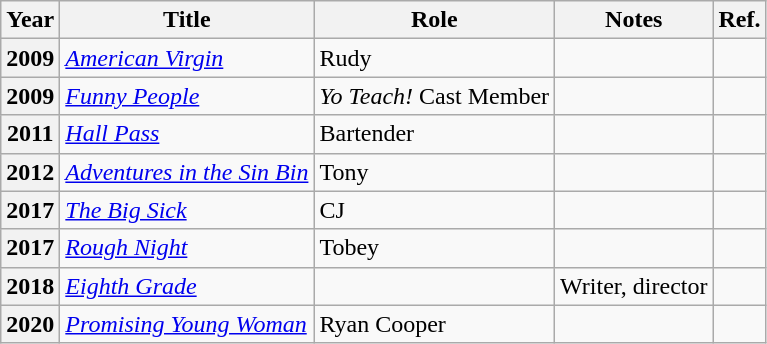<table class="wikitable sortable plainrowheaders">
<tr>
<th scope="col">Year</th>
<th scope="col">Title</th>
<th scope="col">Role</th>
<th scope="col">Notes</th>
<th scope="col">Ref.</th>
</tr>
<tr>
<th scope="row">2009</th>
<td><em><a href='#'>American Virgin</a></em></td>
<td>Rudy</td>
<td></td>
<td></td>
</tr>
<tr>
<th scope="row">2009</th>
<td><em><a href='#'>Funny People</a></em></td>
<td><em>Yo Teach!</em> Cast Member</td>
<td></td>
<td></td>
</tr>
<tr>
<th scope="row">2011</th>
<td><em><a href='#'>Hall Pass</a></em></td>
<td>Bartender</td>
<td></td>
<td></td>
</tr>
<tr>
<th scope="row">2012</th>
<td><em><a href='#'>Adventures in the Sin Bin</a></em></td>
<td>Tony</td>
<td></td>
<td></td>
</tr>
<tr>
<th scope="row">2017</th>
<td><em><a href='#'>The Big Sick</a></em></td>
<td>CJ</td>
<td></td>
<td></td>
</tr>
<tr>
<th scope="row">2017</th>
<td><em><a href='#'>Rough Night</a></em></td>
<td>Tobey</td>
<td></td>
<td></td>
</tr>
<tr>
<th scope="row">2018</th>
<td><em><a href='#'>Eighth Grade</a></em></td>
<td></td>
<td>Writer, director</td>
<td></td>
</tr>
<tr>
<th scope="row">2020</th>
<td><em><a href='#'>Promising Young Woman</a></em></td>
<td>Ryan Cooper</td>
<td></td>
<td></td>
</tr>
</table>
